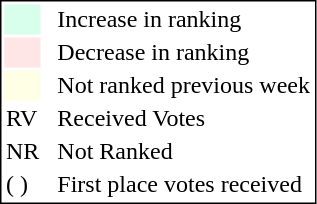<table style="border:1px solid black;">
<tr>
<td style="background:#D8FFEB; width:20px;"></td>
<td> </td>
<td>Increase in ranking</td>
</tr>
<tr>
<td style="background:#FFE6E6; width:20px;"></td>
<td> </td>
<td>Decrease in ranking</td>
</tr>
<tr>
<td style="background:#FFFFE6; width:20px;"></td>
<td> </td>
<td>Not ranked previous week</td>
</tr>
<tr>
<td>RV</td>
<td> </td>
<td>Received Votes</td>
</tr>
<tr>
<td>NR</td>
<td> </td>
<td>Not Ranked</td>
</tr>
<tr>
<td>( )</td>
<td> </td>
<td>First place votes received</td>
</tr>
</table>
